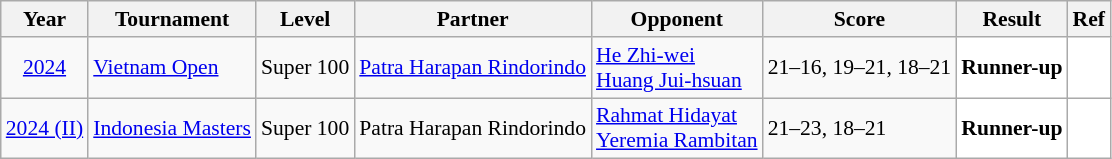<table class="sortable wikitable" style="font-size: 90%;">
<tr>
<th>Year</th>
<th>Tournament</th>
<th>Level</th>
<th>Partner</th>
<th>Opponent</th>
<th>Score</th>
<th>Result</th>
<th>Ref</th>
</tr>
<tr>
<td align="center"><a href='#'>2024</a></td>
<td align="left"><a href='#'>Vietnam Open</a></td>
<td align="left">Super 100</td>
<td align="left"> <a href='#'>Patra Harapan Rindorindo</a></td>
<td align="left"> <a href='#'>He Zhi-wei</a><br> <a href='#'>Huang Jui-hsuan</a></td>
<td align="left">21–16, 19–21, 18–21</td>
<td style="text-align:left; background:white"> <strong>Runner-up</strong></td>
<td style="text-align:center; background:white"></td>
</tr>
<tr>
<td align="center"><a href='#'>2024 (II)</a></td>
<td align="left"><a href='#'>Indonesia Masters</a></td>
<td align="left">Super 100</td>
<td align="left"> Patra Harapan Rindorindo</td>
<td align="left"> <a href='#'>Rahmat Hidayat</a><br> <a href='#'>Yeremia Rambitan</a></td>
<td align="left">21–23, 18–21</td>
<td style="text-align:left; background:white"> <strong>Runner-up</strong></td>
<td style="text-align:center; background:white"></td>
</tr>
</table>
